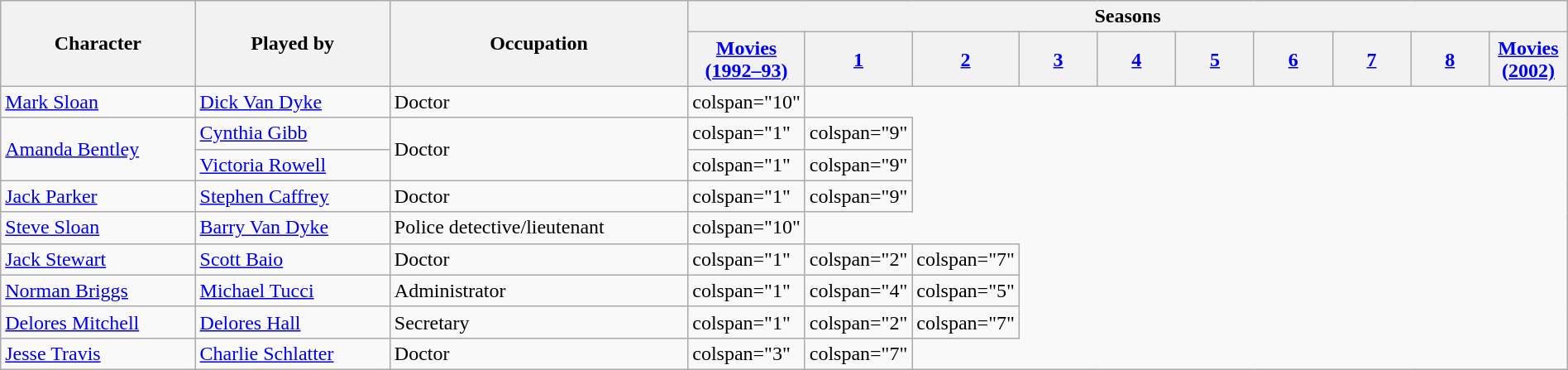<table class="wikitable" width="100%">
<tr>
<th rowspan="2">Character</th>
<th ! rowspan="2">Played by</th>
<th ! rowspan="2">Occupation</th>
<th ! colspan="10">Seasons</th>
</tr>
<tr>
<th width="5%"><a href='#'>Movies (1992–93)</a></th>
<th width="5%"><a href='#'>1</a></th>
<th width="5%"><a href='#'>2</a></th>
<th width="5%"><a href='#'>3</a></th>
<th width="5%"><a href='#'>4</a></th>
<th width="5%"><a href='#'>5</a></th>
<th width="5%"><a href='#'>6</a></th>
<th width="5%"><a href='#'>7</a></th>
<th width="5%"><a href='#'>8</a></th>
<th width="5%"><a href='#'>Movies (2002)</a></th>
</tr>
<tr>
<td><a href='#'>Mark Sloan</a></td>
<td><a href='#'>Dick Van Dyke</a></td>
<td>Doctor</td>
<td>colspan="10" </td>
</tr>
<tr>
<td rowspan="2"><a href='#'>Amanda Bentley</a></td>
<td><a href='#'>Cynthia Gibb</a></td>
<td rowspan="2">Doctor</td>
<td>colspan="1" </td>
<td>colspan="9" </td>
</tr>
<tr>
<td><a href='#'>Victoria Rowell</a></td>
<td>colspan="1" </td>
<td>colspan="9" </td>
</tr>
<tr>
<td><a href='#'>Jack Parker</a></td>
<td><a href='#'>Stephen Caffrey</a></td>
<td>Doctor</td>
<td>colspan="1" </td>
<td>colspan="9" </td>
</tr>
<tr>
<td><a href='#'>Steve Sloan</a></td>
<td><a href='#'>Barry Van Dyke</a></td>
<td>Police detective/lieutenant</td>
<td>colspan="10" </td>
</tr>
<tr>
<td><a href='#'>Jack Stewart</a></td>
<td><a href='#'>Scott Baio</a></td>
<td>Doctor</td>
<td>colspan="1" </td>
<td>colspan="2" </td>
<td>colspan="7" </td>
</tr>
<tr>
<td><a href='#'>Norman Briggs</a></td>
<td><a href='#'>Michael Tucci</a></td>
<td>Administrator</td>
<td>colspan="1" </td>
<td>colspan="4" </td>
<td>colspan="5" </td>
</tr>
<tr>
<td><a href='#'>Delores Mitchell</a></td>
<td><a href='#'>Delores Hall</a></td>
<td>Secretary</td>
<td>colspan="1" </td>
<td>colspan="2" </td>
<td>colspan="7" </td>
</tr>
<tr>
<td><a href='#'>Jesse Travis</a></td>
<td><a href='#'>Charlie Schlatter</a></td>
<td>Doctor</td>
<td>colspan="3" </td>
<td>colspan="7" </td>
</tr>
</table>
